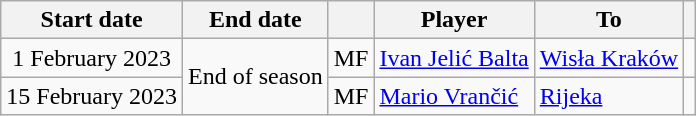<table class="wikitable" style="text-align:center;">
<tr>
<th>Start date</th>
<th>End date</th>
<th></th>
<th>Player</th>
<th>To</th>
<th></th>
</tr>
<tr>
<td>1 February 2023</td>
<td rowspan=2>End of season</td>
<td>MF</td>
<td style="text-align:left"> <a href='#'>Ivan Jelić Balta</a></td>
<td style="text-align:left"> <a href='#'>Wisła Kraków</a></td>
<td></td>
</tr>
<tr>
<td>15 February 2023</td>
<td>MF</td>
<td style="text-align:left"> <a href='#'>Mario Vrančić</a></td>
<td style="text-align:left"> <a href='#'>Rijeka</a></td>
<td></td>
</tr>
</table>
